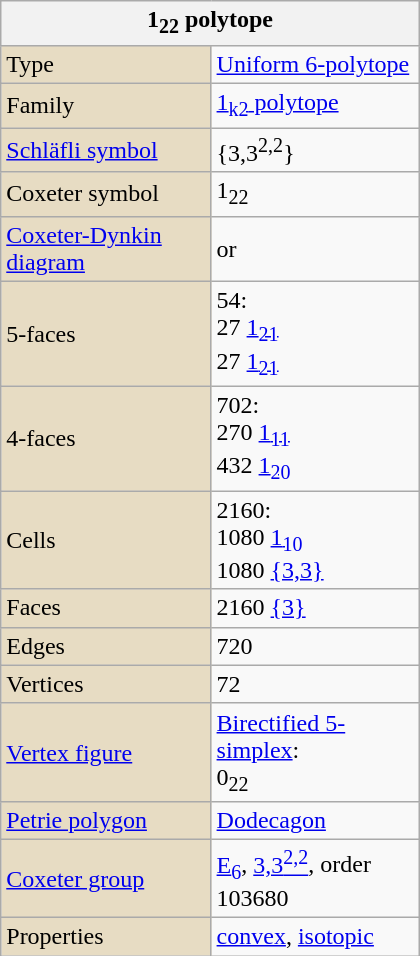<table class="wikitable" align="right" style="margin-left:10px" width="280">
<tr>
<th bgcolor=#e7dcc3 colspan=2>1<sub>22</sub> polytope</th>
</tr>
<tr>
<td bgcolor=#e7dcc3>Type</td>
<td><a href='#'>Uniform 6-polytope</a></td>
</tr>
<tr>
<td bgcolor=#e7dcc3>Family</td>
<td><a href='#'>1<sub>k2</sub> polytope</a></td>
</tr>
<tr>
<td bgcolor=#e7dcc3><a href='#'>Schläfli symbol</a></td>
<td>{3,3<sup>2,2</sup>}</td>
</tr>
<tr>
<td bgcolor=#e7dcc3>Coxeter symbol</td>
<td>1<sub>22</sub></td>
</tr>
<tr>
<td bgcolor=#e7dcc3><a href='#'>Coxeter-Dynkin diagram</a></td>
<td> or </td>
</tr>
<tr>
<td bgcolor=#e7dcc3>5-faces</td>
<td>54:<br>27 <a href='#'>1<sub>21</sub></a> <br>27 <a href='#'>1<sub>21</sub></a> </td>
</tr>
<tr>
<td bgcolor=#e7dcc3>4-faces</td>
<td>702:<br>270 <a href='#'>1<sub>11</sub></a> <br>432 <a href='#'>1<sub>20</sub></a> </td>
</tr>
<tr>
<td bgcolor=#e7dcc3>Cells</td>
<td>2160:<br>1080 <a href='#'>1<sub>10</sub></a> <br>1080 <a href='#'>{3,3}</a> </td>
</tr>
<tr>
<td bgcolor=#e7dcc3>Faces</td>
<td>2160 <a href='#'>{3}</a> </td>
</tr>
<tr>
<td bgcolor=#e7dcc3>Edges</td>
<td>720</td>
</tr>
<tr>
<td bgcolor=#e7dcc3>Vertices</td>
<td>72</td>
</tr>
<tr>
<td bgcolor=#e7dcc3><a href='#'>Vertex figure</a></td>
<td><a href='#'>Birectified 5-simplex</a>:<br>0<sub>22</sub> </td>
</tr>
<tr>
<td bgcolor=#e7dcc3><a href='#'>Petrie polygon</a></td>
<td><a href='#'>Dodecagon</a></td>
</tr>
<tr>
<td bgcolor=#e7dcc3><a href='#'>Coxeter group</a></td>
<td><a href='#'>E<sub>6</sub></a>, <a href='#'>3,3<sup>2,2</sup></a>, order 103680</td>
</tr>
<tr>
<td bgcolor=#e7dcc3>Properties</td>
<td><a href='#'>convex</a>, <a href='#'>isotopic</a></td>
</tr>
</table>
